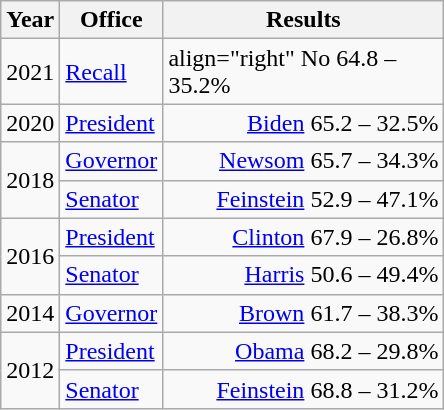<table class=wikitable>
<tr>
<th width="30">Year</th>
<th width="60">Office</th>
<th width="180">Results</th>
</tr>
<tr>
<td>2021</td>
<td><a href='#'>Recall</a></td>
<td>align="right"  No 64.8 – 35.2%</td>
</tr>
<tr>
<td rowspan="1">2020</td>
<td><a href='#'>President</a></td>
<td align="right" ><a href='#'>Biden</a> 65.2 – 32.5%</td>
</tr>
<tr>
<td rowspan="2">2018</td>
<td><a href='#'>Governor</a></td>
<td align="right" ><a href='#'>Newsom</a> 65.7 – 34.3%</td>
</tr>
<tr>
<td><a href='#'>Senator</a></td>
<td align="right" ><a href='#'>Feinstein</a> 52.9 – 47.1%</td>
</tr>
<tr>
<td rowspan="2">2016</td>
<td><a href='#'>President</a></td>
<td align="right" ><a href='#'>Clinton</a> 67.9 – 26.8%</td>
</tr>
<tr>
<td><a href='#'>Senator</a></td>
<td align="right" ><a href='#'>Harris</a> 50.6 – 49.4%</td>
</tr>
<tr>
<td>2014</td>
<td><a href='#'>Governor</a></td>
<td align="right" ><a href='#'>Brown</a> 61.7 – 38.3%</td>
</tr>
<tr>
<td rowspan="2">2012</td>
<td><a href='#'>President</a></td>
<td align="right" ><a href='#'>Obama</a> 68.2 – 29.8%</td>
</tr>
<tr>
<td><a href='#'>Senator</a></td>
<td align="right" ><a href='#'>Feinstein</a> 68.8 – 31.2%</td>
</tr>
</table>
